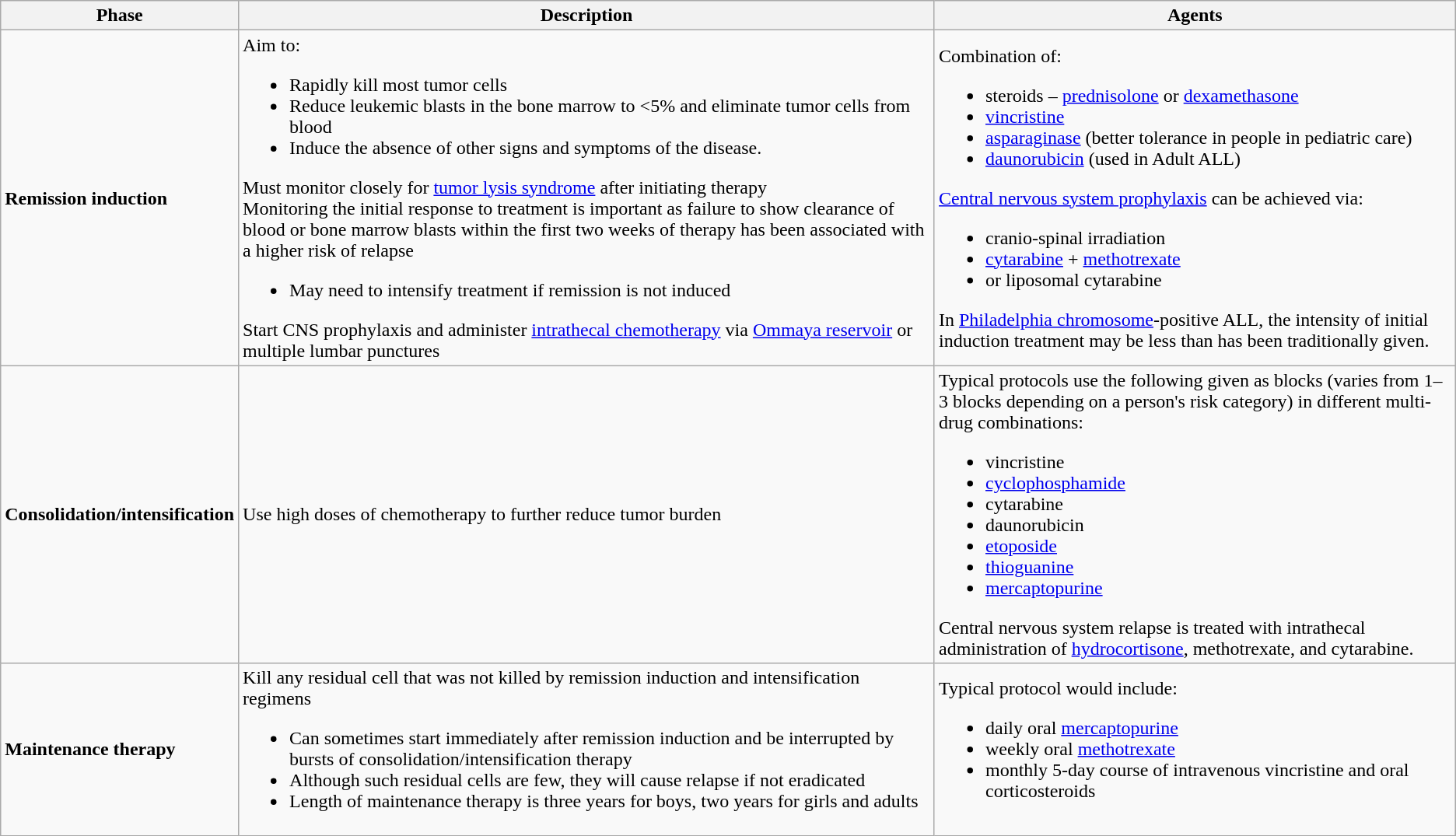<table class="wikitable">
<tr>
<th>Phase</th>
<th>Description</th>
<th>Agents</th>
</tr>
<tr>
<td><strong>Remission induction</strong></td>
<td>Aim to:<br><ul><li>Rapidly kill most tumor cells</li><li>Reduce leukemic blasts in the bone marrow to <5% and eliminate tumor cells from blood</li><li>Induce the absence of other signs and symptoms of the disease.</li></ul>Must monitor closely for <a href='#'>tumor lysis syndrome</a> after initiating therapy<br>Monitoring the initial response to treatment is important as failure to show clearance of blood or bone marrow blasts within the first two weeks of therapy has been associated with a higher risk of relapse<ul><li>May need to intensify treatment if remission is not induced</li></ul>Start CNS prophylaxis and administer <a href='#'>intrathecal chemotherapy</a> via <a href='#'>Ommaya reservoir</a> or multiple lumbar punctures</td>
<td>Combination of:<br><ul><li>steroids – <a href='#'>prednisolone</a> or <a href='#'>dexamethasone</a></li><li><a href='#'>vincristine</a></li><li><a href='#'>asparaginase</a> (better tolerance in people in pediatric care)</li><li><a href='#'>daunorubicin</a> (used in Adult ALL)</li></ul><a href='#'>Central nervous system prophylaxis</a> can be achieved via:<ul><li>cranio-spinal irradiation</li><li><a href='#'>cytarabine</a> + <a href='#'>methotrexate</a></li><li>or liposomal cytarabine</li></ul>In <a href='#'>Philadelphia chromosome</a>-positive ALL, the intensity of initial induction treatment may be less than has been traditionally given.</td>
</tr>
<tr>
<td><strong>Consolidation/intensification</strong></td>
<td>Use high doses of chemotherapy to further reduce tumor burden</td>
<td>Typical protocols use the following given as blocks (varies from 1–3 blocks depending on a person's risk category) in different multi-drug combinations:<br><ul><li>vincristine</li><li><a href='#'>cyclophosphamide</a></li><li>cytarabine</li><li>daunorubicin</li><li><a href='#'>etoposide</a></li><li><a href='#'>thioguanine</a></li><li><a href='#'>mercaptopurine</a></li></ul>Central nervous system relapse is treated with intrathecal administration of <a href='#'>hydrocortisone</a>, methotrexate, and cytarabine.</td>
</tr>
<tr>
<td><strong>Maintenance therapy</strong></td>
<td>Kill any residual cell that was not killed by remission induction and intensification regimens<br><ul><li>Can sometimes start immediately after remission induction and be interrupted by bursts of consolidation/intensification therapy</li><li>Although such residual cells are few, they will cause relapse if not eradicated</li><li>Length of maintenance therapy is three years for boys, two years for girls and adults</li></ul></td>
<td>Typical protocol would include:<br><ul><li>daily oral <a href='#'>mercaptopurine</a></li><li>weekly oral <a href='#'>methotrexate</a></li><li>monthly 5-day course of intravenous vincristine and oral corticosteroids</li></ul></td>
</tr>
</table>
